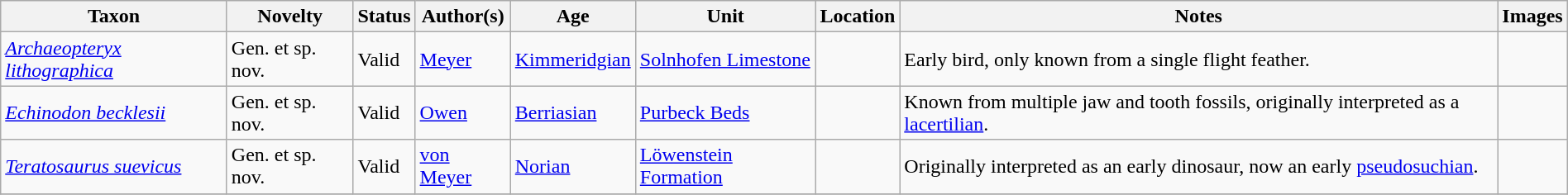<table class="wikitable sortable" align="center" width="100%">
<tr>
<th>Taxon</th>
<th>Novelty</th>
<th>Status</th>
<th>Author(s)</th>
<th>Age</th>
<th>Unit</th>
<th>Location</th>
<th>Notes</th>
<th>Images</th>
</tr>
<tr>
<td><em><a href='#'>Archaeopteryx lithographica</a></em></td>
<td>Gen. et sp. nov.</td>
<td>Valid</td>
<td><a href='#'>Meyer</a></td>
<td><a href='#'>Kimmeridgian</a></td>
<td><a href='#'>Solnhofen Limestone</a></td>
<td></td>
<td>Early bird, only known from a single flight feather.</td>
<td></td>
</tr>
<tr>
<td><em><a href='#'>Echinodon becklesii</a></em></td>
<td>Gen. et sp. nov.</td>
<td>Valid</td>
<td><a href='#'>Owen</a></td>
<td><a href='#'>Berriasian</a></td>
<td><a href='#'>Purbeck Beds</a></td>
<td></td>
<td>Known from multiple jaw and tooth fossils, originally interpreted as a <a href='#'>lacertilian</a>.</td>
<td></td>
</tr>
<tr>
<td><em><a href='#'>Teratosaurus suevicus</a></em></td>
<td>Gen. et sp. nov.</td>
<td>Valid</td>
<td><a href='#'>von Meyer</a></td>
<td><a href='#'>Norian</a></td>
<td><a href='#'>Löwenstein Formation</a></td>
<td></td>
<td>Originally interpreted as an early dinosaur, now an early <a href='#'>pseudosuchian</a>.</td>
<td></td>
</tr>
<tr>
</tr>
</table>
